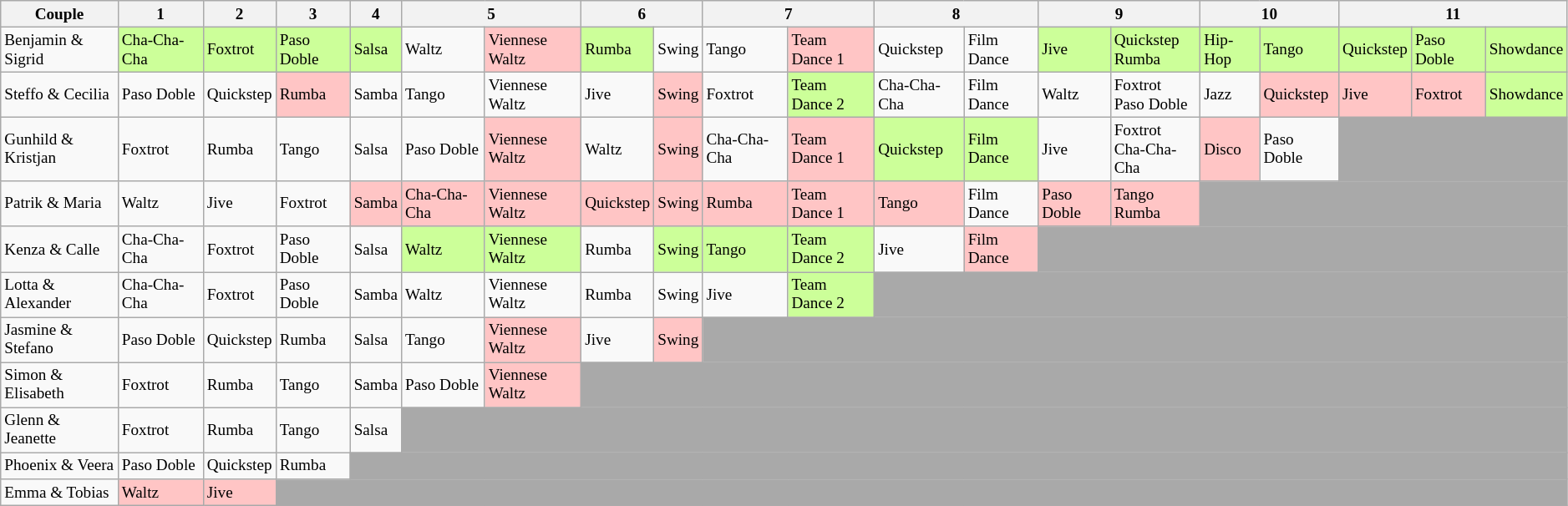<table class="wikitable" style="text-align:left; font-size:80%; line-height:15px;">
<tr>
<th>Couple</th>
<th>1</th>
<th>2</th>
<th>3</th>
<th>4</th>
<th colspan=2>5</th>
<th colspan=2>6</th>
<th colspan=2>7</th>
<th colspan=2>8</th>
<th colspan=2>9</th>
<th colspan=2>10</th>
<th colspan=3>11</th>
</tr>
<tr>
<td>Benjamin & Sigrid</td>
<td bgcolor="#ccff99">Cha-Cha-Cha</td>
<td bgcolor="#ccff99">Foxtrot</td>
<td bgcolor="#ccff99">Paso Doble</td>
<td bgcolor="#ccff99">Salsa</td>
<td>Waltz</td>
<td bgcolor="#ffc5c5">Viennese Waltz</td>
<td bgcolor="#ccff99">Rumba</td>
<td>Swing</td>
<td>Tango</td>
<td bgcolor="#ffc5c5">Team Dance 1</td>
<td>Quickstep</td>
<td>Film Dance</td>
<td bgcolor="#ccff99">Jive</td>
<td bgcolor="#ccff99">Quickstep<br>Rumba</td>
<td bgcolor="#ccff99">Hip-Hop</td>
<td bgcolor="#ccff99">Tango</td>
<td bgcolor="#ccff99">Quickstep</td>
<td bgcolor="#ccff99">Paso Doble</td>
<td bgcolor="#ccff99">Showdance</td>
</tr>
<tr>
<td>Steffo & Cecilia</td>
<td>Paso Doble</td>
<td>Quickstep</td>
<td bgcolor="#ffc5c5">Rumba</td>
<td>Samba</td>
<td>Tango</td>
<td>Viennese Waltz</td>
<td>Jive</td>
<td bgcolor="#ffc5c5">Swing</td>
<td>Foxtrot</td>
<td bgcolor="#ccff99">Team Dance 2</td>
<td>Cha-Cha-Cha</td>
<td>Film Dance</td>
<td>Waltz</td>
<td>Foxtrot<br>Paso Doble</td>
<td>Jazz</td>
<td bgcolor="#ffc5c5">Quickstep</td>
<td bgcolor="#ffc5c5">Jive</td>
<td bgcolor="#ffc5c5">Foxtrot</td>
<td bgcolor="#ccff99">Showdance</td>
</tr>
<tr>
<td>Gunhild & Kristjan</td>
<td>Foxtrot</td>
<td>Rumba</td>
<td>Tango</td>
<td>Salsa</td>
<td>Paso Doble</td>
<td bgcolor="#ffc5c5">Viennese Waltz</td>
<td>Waltz</td>
<td bgcolor="#ffc5c5">Swing</td>
<td>Cha-Cha-Cha</td>
<td bgcolor="#ffc5c5">Team Dance 1</td>
<td bgcolor="#ccff99">Quickstep</td>
<td bgcolor="#ccff99">Film Dance</td>
<td>Jive</td>
<td>Foxtrot<br>Cha-Cha-Cha</td>
<td bgcolor="#ffc5c5">Disco</td>
<td>Paso Doble</td>
<td bgcolor="darkgray" colspan="15"></td>
</tr>
<tr>
<td>Patrik & Maria</td>
<td>Waltz</td>
<td>Jive</td>
<td>Foxtrot</td>
<td bgcolor="#ffc5c5">Samba</td>
<td bgcolor="#ffc5c5">Cha-Cha-Cha</td>
<td bgcolor="#ffc5c5">Viennese Waltz</td>
<td bgcolor="#ffc5c5">Quickstep</td>
<td bgcolor="#ffc5c5">Swing</td>
<td bgcolor="#ffc5c5">Rumba</td>
<td bgcolor="#ffc5c5">Team Dance 1</td>
<td bgcolor="#ffc5c5">Tango</td>
<td>Film Dance</td>
<td bgcolor="#ffc5c5">Paso Doble</td>
<td bgcolor="#ffc5c5">Tango<br>Rumba</td>
<td bgcolor="darkgray" colspan="15"></td>
</tr>
<tr>
<td>Kenza & Calle</td>
<td>Cha-Cha-Cha</td>
<td>Foxtrot</td>
<td>Paso Doble</td>
<td>Salsa</td>
<td bgcolor="#ccff99">Waltz</td>
<td bgcolor="#ccff99">Viennese Waltz</td>
<td>Rumba</td>
<td bgcolor="#ccff99">Swing</td>
<td bgcolor="#ccff99">Tango</td>
<td bgcolor="#ccff99">Team Dance 2</td>
<td>Jive</td>
<td bgcolor="#ffc5c5">Film Dance</td>
<td bgcolor="darkgray" colspan="15"></td>
</tr>
<tr>
<td>Lotta & Alexander</td>
<td>Cha-Cha-Cha</td>
<td>Foxtrot</td>
<td>Paso Doble</td>
<td>Samba</td>
<td>Waltz</td>
<td>Viennese Waltz</td>
<td>Rumba</td>
<td>Swing</td>
<td>Jive</td>
<td bgcolor="#ccff99">Team Dance 2</td>
<td bgcolor="darkgray" colspan="15"></td>
</tr>
<tr>
<td>Jasmine & Stefano</td>
<td>Paso Doble</td>
<td>Quickstep</td>
<td>Rumba</td>
<td>Salsa</td>
<td>Tango</td>
<td bgcolor="#ffc5c5">Viennese Waltz</td>
<td>Jive</td>
<td bgcolor="#ffc5c5">Swing</td>
<td bgcolor="darkgray" colspan="15"></td>
</tr>
<tr>
<td>Simon & Elisabeth</td>
<td>Foxtrot</td>
<td>Rumba</td>
<td>Tango</td>
<td>Samba</td>
<td>Paso Doble</td>
<td bgcolor="#ffc5c5">Viennese Waltz</td>
<td bgcolor="darkgray" colspan="15"></td>
</tr>
<tr>
<td>Glenn & Jeanette</td>
<td>Foxtrot</td>
<td>Rumba</td>
<td>Tango</td>
<td>Salsa</td>
<td bgcolor="darkgray" colspan="20"></td>
</tr>
<tr>
<td>Phoenix & Veera</td>
<td>Paso Doble</td>
<td>Quickstep</td>
<td>Rumba</td>
<td bgcolor="darkgray" colspan="20"></td>
</tr>
<tr>
<td>Emma & Tobias</td>
<td bgcolor="#ffc5c5">Waltz</td>
<td bgcolor="#ffc5c5">Jive</td>
<td bgcolor="darkgray" colspan="20"></td>
</tr>
</table>
